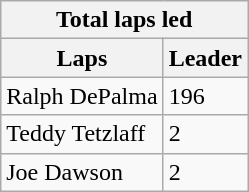<table class="wikitable">
<tr>
<th colspan=2>Total laps led</th>
</tr>
<tr>
<th>Laps</th>
<th>Leader</th>
</tr>
<tr>
<td>Ralph DePalma</td>
<td>196</td>
</tr>
<tr>
<td>Teddy Tetzlaff</td>
<td>2</td>
</tr>
<tr>
<td>Joe Dawson</td>
<td>2</td>
</tr>
</table>
